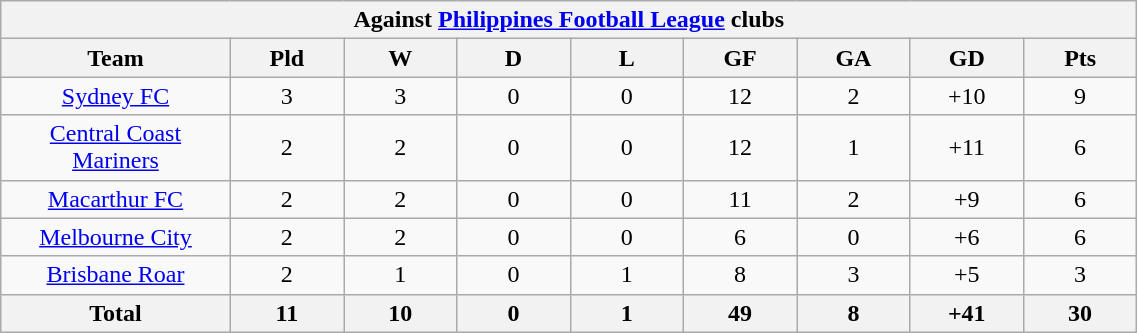<table width=60% class="wikitable" style="text-align:center">
<tr>
<th colspan=9>Against <a href='#'>Philippines Football League</a> clubs</th>
</tr>
<tr>
<th width=10%>Team</th>
<th width=5%>Pld</th>
<th width=5%>W</th>
<th width=5%>D</th>
<th width=5%>L</th>
<th width=5%>GF</th>
<th width=5%>GA</th>
<th width=5%>GD</th>
<th width=5%>Pts</th>
</tr>
<tr>
<td align=center><a href='#'>Sydney FC</a></td>
<td>3</td>
<td>3</td>
<td>0</td>
<td>0</td>
<td>12</td>
<td>2</td>
<td>+10</td>
<td>9</td>
</tr>
<tr>
<td align=center><a href='#'>Central Coast Mariners</a></td>
<td>2</td>
<td>2</td>
<td>0</td>
<td>0</td>
<td>12</td>
<td>1</td>
<td>+11</td>
<td>6</td>
</tr>
<tr>
<td align=center><a href='#'>Macarthur FC</a></td>
<td>2</td>
<td>2</td>
<td>0</td>
<td>0</td>
<td>11</td>
<td>2</td>
<td>+9</td>
<td>6</td>
</tr>
<tr>
<td align=center><a href='#'>Melbourne City</a></td>
<td>2</td>
<td>2</td>
<td>0</td>
<td>0</td>
<td>6</td>
<td>0</td>
<td>+6</td>
<td>6</td>
</tr>
<tr>
<td align=center><a href='#'>Brisbane Roar</a></td>
<td>2</td>
<td>1</td>
<td>0</td>
<td>1</td>
<td>8</td>
<td>3</td>
<td>+5</td>
<td>3</td>
</tr>
<tr>
<th>Total</th>
<th>11</th>
<th>10</th>
<th>0</th>
<th>1</th>
<th>49</th>
<th>8</th>
<th>+41</th>
<th>30</th>
</tr>
</table>
